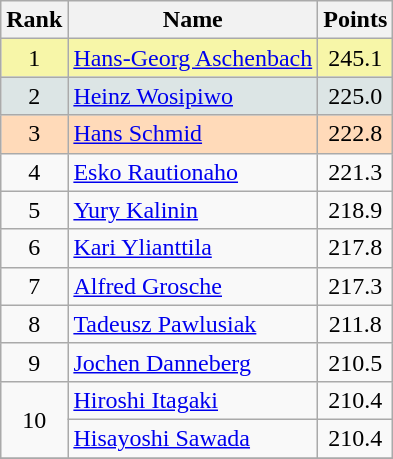<table class="wikitable sortable">
<tr>
<th align=Center>Rank</th>
<th>Name</th>
<th>Points</th>
</tr>
<tr style="background:#F7F6A8">
<td align=center>1</td>
<td> <a href='#'>Hans-Georg Aschenbach</a></td>
<td align=center>245.1</td>
</tr>
<tr style="background: #DCE5E5;">
<td align=center>2</td>
<td> <a href='#'>Heinz Wosipiwo</a></td>
<td align=center>225.0</td>
</tr>
<tr style="background: #FFDAB9;">
<td align=center>3</td>
<td> <a href='#'>Hans Schmid</a></td>
<td align=center>222.8</td>
</tr>
<tr>
<td align=center>4</td>
<td> <a href='#'>Esko Rautionaho</a></td>
<td align=center>221.3</td>
</tr>
<tr>
<td align=center>5</td>
<td> <a href='#'>Yury Kalinin</a></td>
<td align=center>218.9</td>
</tr>
<tr>
<td align=center>6</td>
<td> <a href='#'>Kari Ylianttila</a></td>
<td align=center>217.8</td>
</tr>
<tr>
<td align=center>7</td>
<td> <a href='#'>Alfred Grosche</a></td>
<td align=center>217.3</td>
</tr>
<tr>
<td align=center>8</td>
<td> <a href='#'>Tadeusz Pawlusiak</a></td>
<td align=center>211.8</td>
</tr>
<tr>
<td align=center>9</td>
<td> <a href='#'>Jochen Danneberg</a></td>
<td align=center>210.5</td>
</tr>
<tr>
<td rowspan=2 align=center>10</td>
<td> <a href='#'>Hiroshi Itagaki</a></td>
<td align=center>210.4</td>
</tr>
<tr>
<td> <a href='#'>Hisayoshi Sawada</a></td>
<td align=center>210.4</td>
</tr>
<tr>
</tr>
</table>
